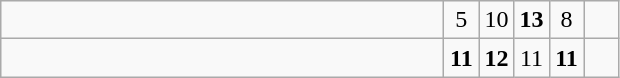<table class="wikitable">
<tr>
<td style="width:18em"></td>
<td align=center style="width:1em">5</td>
<td align=center style="width:1em">10</td>
<td align=center style="width:1em"><strong>13</strong></td>
<td align=center style="width:1em">8</td>
<td align=center style="width:1em"></td>
</tr>
<tr>
<td style="width:18em"><strong></strong></td>
<td align=center style="width:1em"><strong>11</strong></td>
<td align=center style="width:1em"><strong>12</strong></td>
<td align=center style="width:1em">11</td>
<td align=center style="width:1em"><strong>11</strong></td>
<td align=center style="width:1em"></td>
</tr>
</table>
